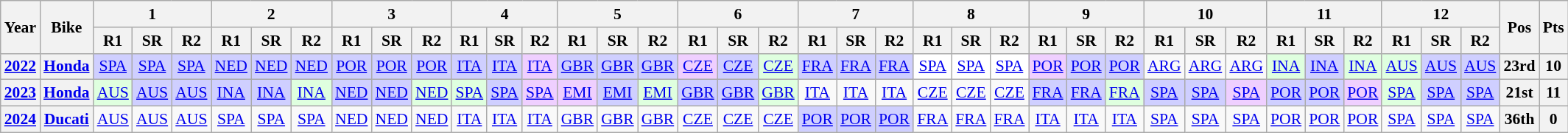<table class="wikitable" style="text-align:center; font-size:90%">
<tr>
<th valign="middle" rowspan=2>Year</th>
<th valign="middle" rowspan=2>Bike</th>
<th colspan=3>1</th>
<th colspan=3>2</th>
<th colspan=3>3</th>
<th colspan=3>4</th>
<th colspan=3>5</th>
<th colspan=3>6</th>
<th colspan=3>7</th>
<th colspan=3>8</th>
<th colspan=3>9</th>
<th colspan=3>10</th>
<th colspan=3>11</th>
<th colspan=3>12</th>
<th rowspan=2>Pos</th>
<th rowspan=2>Pts</th>
</tr>
<tr>
<th>R1</th>
<th>SR</th>
<th>R2</th>
<th>R1</th>
<th>SR</th>
<th>R2</th>
<th>R1</th>
<th>SR</th>
<th>R2</th>
<th>R1</th>
<th>SR</th>
<th>R2</th>
<th>R1</th>
<th>SR</th>
<th>R2</th>
<th>R1</th>
<th>SR</th>
<th>R2</th>
<th>R1</th>
<th>SR</th>
<th>R2</th>
<th>R1</th>
<th>SR</th>
<th>R2</th>
<th>R1</th>
<th>SR</th>
<th>R2</th>
<th>R1</th>
<th>SR</th>
<th>R2</th>
<th>R1</th>
<th>SR</th>
<th>R2</th>
<th>R1</th>
<th>SR</th>
<th>R2</th>
</tr>
<tr>
<th><a href='#'>2022</a></th>
<th><a href='#'>Honda</a></th>
<td style="background:#cfcfff;"><a href='#'>SPA</a><br></td>
<td style="background:#cfcfff;"><a href='#'>SPA</a><br></td>
<td style="background:#cfcfff;"><a href='#'>SPA</a><br></td>
<td style="background:#cfcfff;"><a href='#'>NED</a><br></td>
<td style="background:#cfcfff;"><a href='#'>NED</a><br></td>
<td style="background:#cfcfff;"><a href='#'>NED</a><br></td>
<td style="background:#cfcfff;"><a href='#'>POR</a><br></td>
<td style="background:#cfcfff;"><a href='#'>POR</a><br></td>
<td style="background:#cfcfff;"><a href='#'>POR</a><br></td>
<td style="background:#cfcfff;"><a href='#'>ITA</a><br></td>
<td style="background:#cfcfff;"><a href='#'>ITA</a><br></td>
<td style="background:#efcfff;"><a href='#'>ITA</a><br></td>
<td style="background:#cfcfff;"><a href='#'>GBR</a><br></td>
<td style="background:#cfcfff;"><a href='#'>GBR</a><br></td>
<td style="background:#cfcfff;"><a href='#'>GBR</a><br></td>
<td style="background:#efcfff;"><a href='#'>CZE</a><br></td>
<td style="background:#cfcfff;"><a href='#'>CZE</a><br></td>
<td style="background:#dfffdf;"><a href='#'>CZE</a><br></td>
<td style="background:#cfcfff;"><a href='#'>FRA</a><br></td>
<td style="background:#cfcfff;"><a href='#'>FRA</a><br></td>
<td style="background:#cfcfff;"><a href='#'>FRA</a><br></td>
<td style="background:#ffffff;"><a href='#'>SPA</a><br></td>
<td style="background:#ffffff;"><a href='#'>SPA</a><br></td>
<td style="background:#ffffff;"><a href='#'>SPA</a><br></td>
<td style="background:#efcfff;"><a href='#'>POR</a><br></td>
<td style="background:#cfcfff;"><a href='#'>POR</a><br></td>
<td style="background:#cfcfff;"><a href='#'>POR</a><br></td>
<td style="background:#;"><a href='#'>ARG</a><br></td>
<td style="background:#;"><a href='#'>ARG</a><br></td>
<td style="background:#;"><a href='#'>ARG</a><br></td>
<td style="background:#dfffdf;"><a href='#'>INA</a><br></td>
<td style="background:#cfcfff;"><a href='#'>INA</a><br></td>
<td style="background:#dfffdf;"><a href='#'>INA</a><br></td>
<td style="background:#dfffdf;"><a href='#'>AUS</a><br></td>
<td style="background:#cfcfff;"><a href='#'>AUS</a><br></td>
<td style="background:#cfcfff;"><a href='#'>AUS</a><br></td>
<th>23rd</th>
<th>10</th>
</tr>
<tr>
<th><a href='#'>2023</a></th>
<th><a href='#'>Honda</a></th>
<td style="background:#dfffdf;"><a href='#'>AUS</a><br></td>
<td style="background:#cfcfff;"><a href='#'>AUS</a><br></td>
<td style="background:#cfcfff;"><a href='#'>AUS</a><br></td>
<td style="background:#cfcfff;"><a href='#'>INA</a><br></td>
<td style="background:#cfcfff;"><a href='#'>INA</a><br></td>
<td style="background:#dfffdf;"><a href='#'>INA</a><br></td>
<td style="background:#cfcfff;"><a href='#'>NED</a><br></td>
<td style="background:#cfcfff;"><a href='#'>NED</a><br></td>
<td style="background:#dfffdf;"><a href='#'>NED</a><br></td>
<td style="background:#dfffdf;"><a href='#'>SPA</a><br></td>
<td style="background:#cfcfff;"><a href='#'>SPA</a><br></td>
<td style="background:#efcfff;"><a href='#'>SPA</a><br></td>
<td style="background:#efcfff;"><a href='#'>EMI</a><br></td>
<td style="background:#cfcfff;"><a href='#'>EMI</a><br></td>
<td style="background:#dfffdf;"><a href='#'>EMI</a><br></td>
<td style="background:#cfcfff;"><a href='#'>GBR</a><br></td>
<td style="background:#cfcfff;"><a href='#'>GBR</a><br></td>
<td style="background:#dfffdf;"><a href='#'>GBR</a><br></td>
<td style="background:#;"><a href='#'>ITA</a><br></td>
<td style="background:#;"><a href='#'>ITA</a><br></td>
<td style="background:#;"><a href='#'>ITA</a><br></td>
<td style="background:#;"><a href='#'>CZE</a><br></td>
<td style="background:#;"><a href='#'>CZE</a><br></td>
<td style="background:#;"><a href='#'>CZE</a><br></td>
<td style="background:#cfcfff;"><a href='#'>FRA</a><br></td>
<td style="background:#cfcfff;"><a href='#'>FRA</a><br></td>
<td style="background:#dfffdf;"><a href='#'>FRA</a><br></td>
<td style="background:#cfcfff;"><a href='#'>SPA</a><br></td>
<td style="background:#cfcfff;"><a href='#'>SPA</a><br></td>
<td style="background:#efcfff;"><a href='#'>SPA</a><br></td>
<td style="background:#cfcfff;"><a href='#'>POR</a><br></td>
<td style="background:#cfcfff;"><a href='#'>POR</a><br></td>
<td style="background:#efcfff;"><a href='#'>POR</a><br></td>
<td style="background:#dfffdf;"><a href='#'>SPA</a><br></td>
<td style="background:#cfcfff;"><a href='#'>SPA</a><br></td>
<td style="background:#cfcfff;"><a href='#'>SPA</a><br></td>
<th>21st</th>
<th>11</th>
</tr>
<tr>
<th><a href='#'>2024</a></th>
<th><a href='#'>Ducati</a></th>
<td><a href='#'>AUS</a></td>
<td><a href='#'>AUS</a></td>
<td><a href='#'>AUS</a></td>
<td><a href='#'>SPA</a></td>
<td><a href='#'>SPA</a></td>
<td><a href='#'>SPA</a></td>
<td><a href='#'>NED</a></td>
<td><a href='#'>NED</a></td>
<td><a href='#'>NED</a></td>
<td><a href='#'>ITA</a></td>
<td><a href='#'>ITA</a></td>
<td><a href='#'>ITA</a></td>
<td><a href='#'>GBR</a></td>
<td><a href='#'>GBR</a></td>
<td><a href='#'>GBR</a></td>
<td><a href='#'>CZE</a></td>
<td><a href='#'>CZE</a></td>
<td><a href='#'>CZE</a></td>
<td style="background:#CFCFFF;"><a href='#'>POR</a><br></td>
<td style="background:#CFCFFF;"><a href='#'>POR</a><br></td>
<td style="background:#CFCFFF;"><a href='#'>POR</a><br></td>
<td><a href='#'>FRA</a></td>
<td><a href='#'>FRA</a></td>
<td><a href='#'>FRA</a></td>
<td><a href='#'>ITA</a></td>
<td><a href='#'>ITA</a></td>
<td><a href='#'>ITA</a></td>
<td><a href='#'>SPA</a></td>
<td><a href='#'>SPA</a></td>
<td><a href='#'>SPA</a></td>
<td><a href='#'>POR</a></td>
<td><a href='#'>POR</a></td>
<td><a href='#'>POR</a></td>
<td><a href='#'>SPA</a></td>
<td><a href='#'>SPA</a></td>
<td><a href='#'>SPA</a></td>
<th>36th</th>
<th>0</th>
</tr>
</table>
